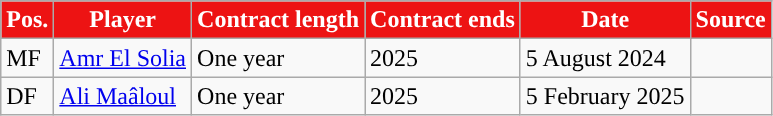<table class="wikitable">
<tr>
<th style="background:#ed1313; color:#ffffff; ">Pos.</th>
<th style="background:#ed1313; color:#ffffff; ">Player</th>
<th style="background:#ed1313; color:#ffffff; ">Contract length</th>
<th style="background:#ed1313; color:#ffffff; ">Contract ends</th>
<th style="background:#ed1313; color:#ffffff; ">Date</th>
<th style="background:#ed1313; color:#ffffff; ">Source</th>
</tr>
<tr>
<td>MF</td>
<td> <a href='#'>Amr El Solia</a></td>
<td>One year</td>
<td>2025</td>
<td>5 August 2024</td>
<td align=center></td>
</tr>
<tr>
<td>DF</td>
<td> <a href='#'>Ali Maâloul</a></td>
<td>One year</td>
<td>2025</td>
<td>5 February 2025</td>
<td align=center></td>
</tr>
</table>
